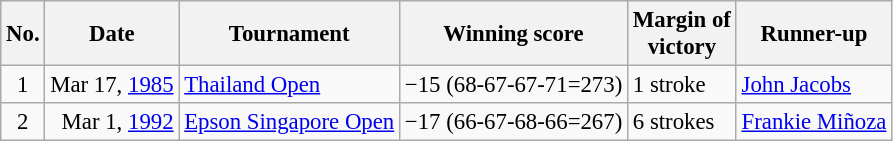<table class="wikitable" style="font-size:95%;">
<tr>
<th>No.</th>
<th>Date</th>
<th>Tournament</th>
<th>Winning score</th>
<th>Margin of<br>victory</th>
<th>Runner-up</th>
</tr>
<tr>
<td align=center>1</td>
<td align=right>Mar 17, <a href='#'>1985</a></td>
<td><a href='#'>Thailand Open</a></td>
<td>−15 (68-67-67-71=273)</td>
<td>1 stroke</td>
<td> <a href='#'>John Jacobs</a></td>
</tr>
<tr>
<td align=center>2</td>
<td align=right>Mar 1, <a href='#'>1992</a></td>
<td><a href='#'>Epson Singapore Open</a></td>
<td>−17 (66-67-68-66=267)</td>
<td>6 strokes</td>
<td> <a href='#'>Frankie Miñoza</a></td>
</tr>
</table>
